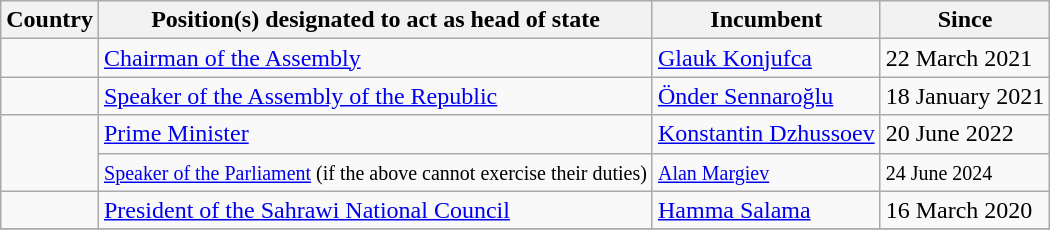<table class="wikitable sortable">
<tr>
<th>Country</th>
<th>Position(s) designated to act as head of state</th>
<th>Incumbent</th>
<th>Since</th>
</tr>
<tr>
<td></td>
<td><a href='#'>Chairman of the Assembly</a></td>
<td><a href='#'>Glauk Konjufca</a></td>
<td>22 March 2021</td>
</tr>
<tr>
<td></td>
<td><a href='#'>Speaker of the Assembly of the Republic</a></td>
<td><a href='#'>Önder Sennaroğlu</a></td>
<td>18 January 2021</td>
</tr>
<tr>
<td rowspan="2"></td>
<td><a href='#'>Prime Minister</a></td>
<td><a href='#'>Konstantin Dzhussoev</a></td>
<td>20 June 2022</td>
</tr>
<tr>
<td><small><a href='#'>Speaker of the Parliament</a> (if the above cannot exercise their duties)</small></td>
<td><small><a href='#'>Alan Margiev</a></small></td>
<td><small>24 June 2024</small></td>
</tr>
<tr>
<td></td>
<td><a href='#'>President of the Sahrawi National Council</a></td>
<td><a href='#'>Hamma Salama</a></td>
<td>16 March 2020</td>
</tr>
<tr>
</tr>
</table>
